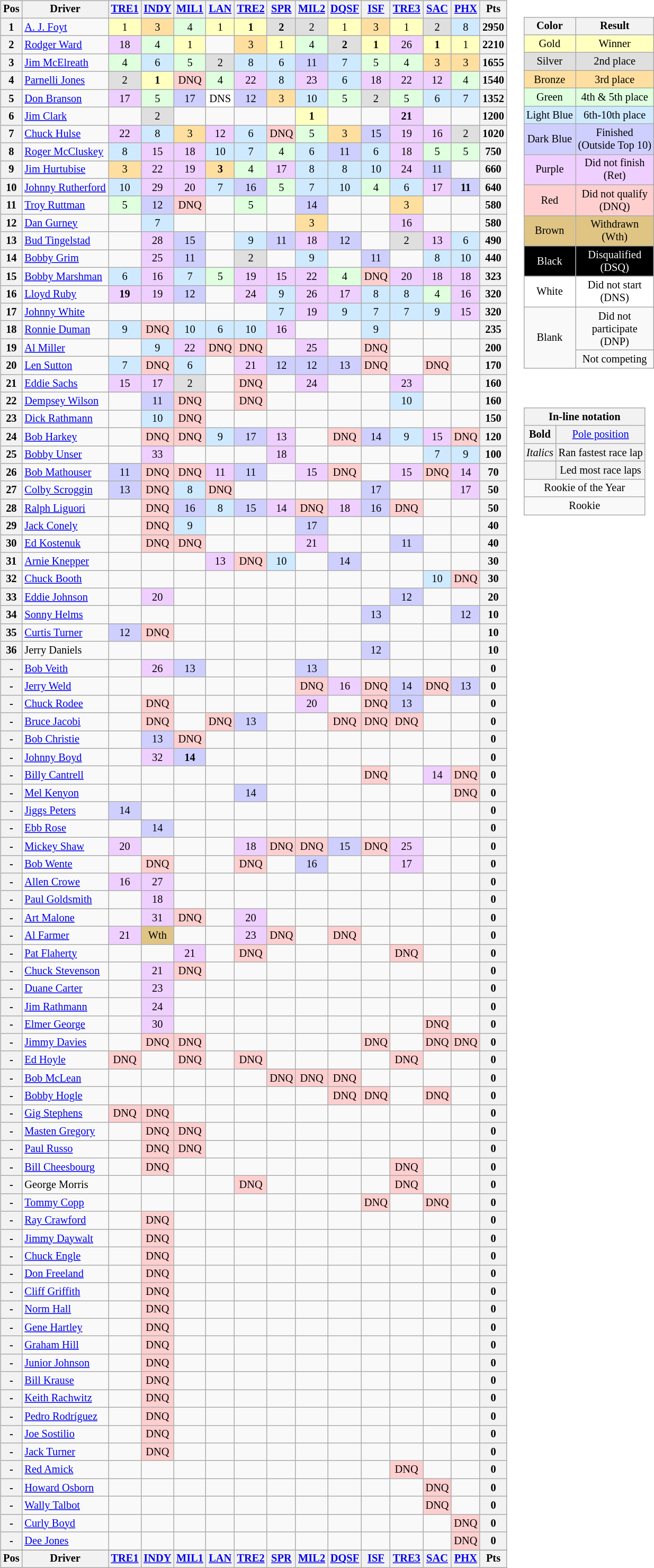<table>
<tr>
<td><br><table class="wikitable" style="font-size: 85%">
<tr valign="top">
<th valign="middle">Pos</th>
<th valign="middle">Driver</th>
<th><a href='#'>TRE1</a><br></th>
<th><a href='#'>INDY</a><br></th>
<th><a href='#'>MIL1</a><br></th>
<th><a href='#'>LAN</a><br></th>
<th><a href='#'>TRE2</a><br></th>
<th><a href='#'>SPR</a><br></th>
<th><a href='#'>MIL2</a><br></th>
<th><a href='#'>DQSF</a><br></th>
<th><a href='#'>ISF</a><br></th>
<th><a href='#'>TRE3</a><br></th>
<th><a href='#'>SAC</a><br></th>
<th><a href='#'>PHX</a><br></th>
<th valign="middle">Pts</th>
</tr>
<tr>
<th>1</th>
<td> <a href='#'>A. J. Foyt</a></td>
<td style="background:#FFFFBF;" align=center>1</td>
<td style="background:#FFDF9F;" align=center>3</td>
<td style="background:#DFFFDF;" align=center>4</td>
<td style="background:#FFFFBF;" align=center>1</td>
<td style="background:#FFFFBF;" align=center><strong>1</strong></td>
<td style="background:#DFDFDF;" align=center><strong>2</strong></td>
<td style="background:#DFDFDF;" align=center>2</td>
<td style="background:#FFFFBF;" align=center>1</td>
<td style="background:#FFDF9F;" align=center>3</td>
<td style="background:#FFFFBF;" align=center>1</td>
<td style="background:#DFDFDF;" align=center>2</td>
<td style="background:#CFEAFF;" align=center>8</td>
<th>2950</th>
</tr>
<tr>
<th>2</th>
<td> <a href='#'>Rodger Ward</a></td>
<td style="background:#EFCFFF;" align=center>18</td>
<td style="background:#DFFFDF;" align=center>4</td>
<td style="background:#FFFFBF;" align=center>1</td>
<td></td>
<td style="background:#FFDF9F;" align=center>3</td>
<td style="background:#FFFFBF;" align=center>1</td>
<td style="background:#DFFFDF;" align=center>4</td>
<td style="background:#DFDFDF;" align=center><strong>2</strong></td>
<td style="background:#FFFFBF;" align=center><strong>1</strong></td>
<td style="background:#EFCFFF;" align=center>26</td>
<td style="background:#FFFFBF;" align=center><strong>1</strong></td>
<td style="background:#FFFFBF;" align=center>1</td>
<th>2210</th>
</tr>
<tr>
<th>3</th>
<td> <a href='#'>Jim McElreath</a></td>
<td style="background:#DFFFDF;" align=center>4</td>
<td style="background:#CFEAFF;" align=center>6</td>
<td style="background:#DFFFDF;" align=center>5</td>
<td style="background:#DFDFDF;" align=center>2</td>
<td style="background:#CFEAFF;" align=center>8</td>
<td style="background:#CFEAFF;" align=center>6</td>
<td style="background:#CFCFFF;" align=center>11</td>
<td style="background:#CFEAFF;" align=center>7</td>
<td style="background:#DFFFDF;" align=center>5</td>
<td style="background:#DFFFDF;" align=center>4</td>
<td style="background:#FFDF9F;" align=center>3</td>
<td style="background:#FFDF9F;" align=center>3</td>
<th>1655</th>
</tr>
<tr>
<th>4</th>
<td> <a href='#'>Parnelli Jones</a></td>
<td style="background:#DFDFDF;" align=center>2</td>
<td style="background:#FFFFBF;" align=center><strong>1</strong></td>
<td style="background:#FFCFCF;" align=center>DNQ</td>
<td style="background:#DFFFDF;" align=center>4</td>
<td style="background:#EFCFFF;" align=center>22</td>
<td style="background:#CFEAFF;" align=center>8</td>
<td style="background:#EFCFFF;" align=center>23</td>
<td style="background:#CFEAFF;" align=center>6</td>
<td style="background:#EFCFFF;" align=center>18</td>
<td style="background:#EFCFFF;" align=center>22</td>
<td style="background:#EFCFFF;" align=center>12</td>
<td style="background:#DFFFDF;" align=center>4</td>
<th>1540</th>
</tr>
<tr>
<th>5</th>
<td> <a href='#'>Don Branson</a></td>
<td style="background:#EFCFFF;" align=center>17</td>
<td style="background:#DFFFDF;" align=center>5</td>
<td style="background:#CFCFFF;" align=center>17</td>
<td style="background:#FFFFFF;" align=center>DNS</td>
<td style="background:#CFCFFF;" align=center>12</td>
<td style="background:#FFDF9F;" align=center>3</td>
<td style="background:#CFEAFF;" align=center>10</td>
<td style="background:#DFFFDF;" align=center>5</td>
<td style="background:#DFDFDF;" align=center>2</td>
<td style="background:#DFFFDF;" align=center>5</td>
<td style="background:#CFEAFF;" align=center>6</td>
<td style="background:#CFEAFF;" align=center>7</td>
<th>1352</th>
</tr>
<tr>
<th>6</th>
<td> <a href='#'>Jim Clark</a> </td>
<td></td>
<td style="background:#DFDFDF;" align=center>2</td>
<td></td>
<td></td>
<td></td>
<td></td>
<td style="background:#FFFFBF;" align=center><strong>1</strong></td>
<td></td>
<td></td>
<td style="background:#EFCFFF;" align=center><strong>21</strong></td>
<td></td>
<td></td>
<th>1200</th>
</tr>
<tr>
<th>7</th>
<td> <a href='#'>Chuck Hulse</a></td>
<td style="background:#EFCFFF;" align=center>22</td>
<td style="background:#CFEAFF;" align=center>8</td>
<td style="background:#FFDF9F;" align=center>3</td>
<td style="background:#EFCFFF;" align=center>12</td>
<td style="background:#CFEAFF;" align=center>6</td>
<td style="background:#FFCFCF;" align=center>DNQ</td>
<td style="background:#DFFFDF;" align=center>5</td>
<td style="background:#FFDF9F;" align=center>3</td>
<td style="background:#CFCFFF;" align=center>15</td>
<td style="background:#EFCFFF;" align=center>19</td>
<td style="background:#EFCFFF;" align=center>16</td>
<td style="background:#DFDFDF;" align=center>2</td>
<th>1020</th>
</tr>
<tr>
<th>8</th>
<td> <a href='#'>Roger McCluskey</a></td>
<td style="background:#CFEAFF;" align=center>8</td>
<td style="background:#EFCFFF;" align=center>15</td>
<td style="background:#EFCFFF;" align=center>18</td>
<td style="background:#CFEAFF;" align=center>10</td>
<td style="background:#CFEAFF;" align=center>7</td>
<td style="background:#DFFFDF;" align=center>4</td>
<td style="background:#CFEAFF;" align=center>6</td>
<td style="background:#CFCFFF;" align=center>11</td>
<td style="background:#CFEAFF;" align=center>6</td>
<td style="background:#EFCFFF;" align=center>18</td>
<td style="background:#DFFFDF;" align=center>5</td>
<td style="background:#DFFFDF;" align=center>5</td>
<th>750</th>
</tr>
<tr>
<th>9</th>
<td> <a href='#'>Jim Hurtubise</a></td>
<td style="background:#FFDF9F;" align=center>3</td>
<td style="background:#EFCFFF;" align=center>22</td>
<td style="background:#EFCFFF;" align=center>19</td>
<td style="background:#FFDF9F;" align=center><strong>3</strong></td>
<td style="background:#DFFFDF;" align=center>4</td>
<td style="background:#EFCFFF;" align=center>17</td>
<td style="background:#CFEAFF;" align=center>8</td>
<td style="background:#CFEAFF;" align=center>8</td>
<td style="background:#CFEAFF;" align=center>10</td>
<td style="background:#EFCFFF;" align=center>24</td>
<td style="background:#CFCFFF;" align=center>11</td>
<td></td>
<th>660</th>
</tr>
<tr>
<th>10</th>
<td> <a href='#'>Johnny Rutherford</a></td>
<td style="background:#CFEAFF;" align=center>10</td>
<td style="background:#EFCFFF;" align=center>29</td>
<td style="background:#EFCFFF;" align=center>20</td>
<td style="background:#CFEAFF;" align=center>7</td>
<td style="background:#CFCFFF;" align=center>16</td>
<td style="background:#DFFFDF;" align=center>5</td>
<td style="background:#CFEAFF;" align=center>7</td>
<td style="background:#CFEAFF;" align=center>10</td>
<td style="background:#DFFFDF;" align=center>4</td>
<td style="background:#CFEAFF;" align=center>6</td>
<td style="background:#EFCFFF;" align=center>17</td>
<td style="background:#CFCFFF;" align=center><strong>11</strong></td>
<th>640</th>
</tr>
<tr>
<th>11</th>
<td> <a href='#'>Troy Ruttman</a></td>
<td style="background:#DFFFDF;" align=center>5</td>
<td style="background:#CFCFFF;" align=center>12</td>
<td style="background:#FFCFCF;" align=center>DNQ</td>
<td></td>
<td style="background:#DFFFDF;" align=center>5</td>
<td></td>
<td style="background:#CFCFFF;" align=center>14</td>
<td></td>
<td></td>
<td style="background:#FFDF9F;" align=center>3</td>
<td></td>
<td></td>
<th>580</th>
</tr>
<tr>
<th>12</th>
<td> <a href='#'>Dan Gurney</a></td>
<td></td>
<td style="background:#CFEAFF;" align=center>7</td>
<td></td>
<td></td>
<td></td>
<td></td>
<td style="background:#FFDF9F;" align=center>3</td>
<td></td>
<td></td>
<td style="background:#EFCFFF;" align=center>16</td>
<td></td>
<td></td>
<th>580</th>
</tr>
<tr>
<th>13</th>
<td> <a href='#'>Bud Tingelstad</a></td>
<td></td>
<td style="background:#EFCFFF;" align=center>28</td>
<td style="background:#CFCFFF;" align=center>15</td>
<td></td>
<td style="background:#CFEAFF;" align=center>9</td>
<td style="background:#CFCFFF;" align=center>11</td>
<td style="background:#EFCFFF;" align=center>18</td>
<td style="background:#CFCFFF;" align=center>12</td>
<td></td>
<td style="background:#DFDFDF;" align=center>2</td>
<td style="background:#EFCFFF;" align=center>13</td>
<td style="background:#CFEAFF;" align=center>6</td>
<th>490</th>
</tr>
<tr>
<th>14</th>
<td> <a href='#'>Bobby Grim</a></td>
<td></td>
<td style="background:#EFCFFF;" align=center>25</td>
<td style="background:#CFCFFF;" align=center>11</td>
<td></td>
<td style="background:#DFDFDF;" align=center>2</td>
<td></td>
<td style="background:#CFEAFF;" align=center>9</td>
<td></td>
<td style="background:#CFCFFF;" align=center>11</td>
<td></td>
<td style="background:#CFEAFF;" align=center>8</td>
<td style="background:#CFEAFF;" align=center>10</td>
<th>440</th>
</tr>
<tr>
<th>15</th>
<td> <a href='#'>Bobby Marshman</a></td>
<td style="background:#CFEAFF;" align=center>6</td>
<td style="background:#EFCFFF;" align=center>16</td>
<td style="background:#CFEAFF;" align=center>7</td>
<td style="background:#DFFFDF;" align=center>5</td>
<td style="background:#EFCFFF;" align=center>19</td>
<td style="background:#EFCFFF;" align=center>15</td>
<td style="background:#EFCFFF;" align=center>22</td>
<td style="background:#DFFFDF;" align=center>4</td>
<td style="background:#FFCFCF;" align=center>DNQ</td>
<td style="background:#EFCFFF;" align=center>20</td>
<td style="background:#EFCFFF;" align=center>18</td>
<td style="background:#EFCFFF;" align=center>18</td>
<th>323</th>
</tr>
<tr>
<th>16</th>
<td> <a href='#'>Lloyd Ruby</a></td>
<td style="background:#EFCFFF;" align=center><strong>19</strong></td>
<td style="background:#EFCFFF;" align=center>19</td>
<td style="background:#CFCFFF;" align=center>12</td>
<td></td>
<td style="background:#EFCFFF;" align=center>24</td>
<td style="background:#CFEAFF;" align=center>9</td>
<td style="background:#EFCFFF;" align=center>26</td>
<td style="background:#EFCFFF;" align=center>17</td>
<td style="background:#CFEAFF;" align=center>8</td>
<td style="background:#CFEAFF;" align=center>8</td>
<td style="background:#DFFFDF;" align=center>4</td>
<td style="background:#EFCFFF;" align=center>16</td>
<th>320</th>
</tr>
<tr>
<th>17</th>
<td> <a href='#'>Johnny White</a> </td>
<td></td>
<td></td>
<td></td>
<td></td>
<td></td>
<td style="background:#CFEAFF;" align=center>7</td>
<td style="background:#EFCFFF;" align=center>19</td>
<td style="background:#CFEAFF;" align=center>9</td>
<td style="background:#CFEAFF;" align=center>7</td>
<td style="background:#CFEAFF;" align=center>7</td>
<td style="background:#CFEAFF;" align=center>9</td>
<td style="background:#EFCFFF;" align=center>15</td>
<th>320</th>
</tr>
<tr>
<th>18</th>
<td> <a href='#'>Ronnie Duman</a></td>
<td style="background:#CFEAFF;" align=center>9</td>
<td style="background:#FFCFCF;" align=center>DNQ</td>
<td style="background:#CFEAFF;" align=center>10</td>
<td style="background:#CFEAFF;" align=center>6</td>
<td style="background:#CFEAFF;" align=center>10</td>
<td style="background:#EFCFFF;" align=center>16</td>
<td></td>
<td></td>
<td style="background:#CFEAFF;" align=center>9</td>
<td></td>
<td></td>
<td></td>
<th>235</th>
</tr>
<tr>
<th>19</th>
<td> <a href='#'>Al Miller</a></td>
<td></td>
<td style="background:#CFEAFF;" align=center>9</td>
<td style="background:#EFCFFF;" align=center>22</td>
<td style="background:#FFCFCF;" align=center>DNQ</td>
<td style="background:#FFCFCF;" align=center>DNQ</td>
<td></td>
<td style="background:#EFCFFF;" align=center>25</td>
<td></td>
<td style="background:#FFCFCF;" align=center>DNQ</td>
<td></td>
<td></td>
<td></td>
<th>200</th>
</tr>
<tr>
<th>20</th>
<td> <a href='#'>Len Sutton</a></td>
<td style="background:#CFEAFF;" align=center>7</td>
<td style="background:#FFCFCF;" align=center>DNQ</td>
<td style="background:#CFEAFF;" align=center>6</td>
<td></td>
<td style="background:#EFCFFF;" align=center>21</td>
<td style="background:#CFCFFF;" align=center>12</td>
<td style="background:#CFCFFF;" align=center>12</td>
<td style="background:#CFCFFF;" align=center>13</td>
<td style="background:#FFCFCF;" align=center>DNQ</td>
<td></td>
<td style="background:#FFCFCF;" align=center>DNQ</td>
<td></td>
<th>170</th>
</tr>
<tr>
<th>21</th>
<td> <a href='#'>Eddie Sachs</a></td>
<td style="background:#EFCFFF;" align=center>15</td>
<td style="background:#EFCFFF;" align=center>17</td>
<td style="background:#DFDFDF;" align=center>2</td>
<td></td>
<td style="background:#FFCFCF;" align=center>DNQ</td>
<td></td>
<td style="background:#EFCFFF;" align=center>24</td>
<td></td>
<td></td>
<td style="background:#EFCFFF;" align=center>23</td>
<td></td>
<td></td>
<th>160</th>
</tr>
<tr>
<th>22</th>
<td> <a href='#'>Dempsey Wilson</a></td>
<td></td>
<td style="background:#CFCFFF;" align=center>11</td>
<td style="background:#FFCFCF;" align=center>DNQ</td>
<td></td>
<td style="background:#FFCFCF;" align=center>DNQ</td>
<td></td>
<td></td>
<td></td>
<td></td>
<td style="background:#CFEAFF;" align=center>10</td>
<td></td>
<td></td>
<th>160</th>
</tr>
<tr>
<th>23</th>
<td> <a href='#'>Dick Rathmann</a></td>
<td></td>
<td style="background:#CFEAFF;" align=center>10</td>
<td style="background:#FFCFCF;" align=center>DNQ</td>
<td></td>
<td></td>
<td></td>
<td></td>
<td></td>
<td></td>
<td></td>
<td></td>
<td></td>
<th>150</th>
</tr>
<tr>
<th>24</th>
<td> <a href='#'>Bob Harkey</a> </td>
<td></td>
<td style="background:#FFCFCF;" align=center>DNQ</td>
<td style="background:#FFCFCF;" align=center>DNQ</td>
<td style="background:#CFEAFF;" align=center>9</td>
<td style="background:#CFCFFF;" align=center>17</td>
<td style="background:#EFCFFF;" align=center>13</td>
<td></td>
<td style="background:#FFCFCF;" align=center>DNQ</td>
<td style="background:#CFCFFF;" align=center>14</td>
<td style="background:#CFEAFF;" align=center>9</td>
<td style="background:#EFCFFF;" align=center>15</td>
<td style="background:#FFCFCF;" align=center>DNQ</td>
<th>120</th>
</tr>
<tr>
<th>25</th>
<td> <a href='#'>Bobby Unser</a></td>
<td></td>
<td style="background:#EFCFFF;" align=center>33</td>
<td></td>
<td></td>
<td></td>
<td style="background:#EFCFFF;" align=center>18</td>
<td></td>
<td></td>
<td></td>
<td></td>
<td style="background:#CFEAFF;" align=center>7</td>
<td style="background:#CFEAFF;" align=center>9</td>
<th>100</th>
</tr>
<tr>
<th>26</th>
<td> <a href='#'>Bob Mathouser</a></td>
<td style="background:#CFCFFF;" align=center>11</td>
<td style="background:#FFCFCF;" align=center>DNQ</td>
<td style="background:#FFCFCF;" align=center>DNQ</td>
<td style="background:#EFCFFF;" align=center>11</td>
<td style="background:#CFCFFF;" align=center>11</td>
<td></td>
<td style="background:#EFCFFF;" align=center>15</td>
<td style="background:#FFCFCF;" align=center>DNQ</td>
<td></td>
<td style="background:#EFCFFF;" align=center>15</td>
<td style="background:#FFCFCF;" align=center>DNQ</td>
<td style="background:#EFCFFF;" align=center>14</td>
<th>70</th>
</tr>
<tr>
<th>27</th>
<td> <a href='#'>Colby Scroggin</a></td>
<td style="background:#CFCFFF;" align=center>13</td>
<td style="background:#FFCFCF;" align=center>DNQ</td>
<td style="background:#CFEAFF;" align=center>8</td>
<td style="background:#FFCFCF;" align=center>DNQ</td>
<td></td>
<td></td>
<td></td>
<td></td>
<td style="background:#CFCFFF;" align=center>17</td>
<td></td>
<td></td>
<td style="background:#EFCFFF;" align=center>17</td>
<th>50</th>
</tr>
<tr>
<th>28</th>
<td> <a href='#'>Ralph Liguori</a></td>
<td></td>
<td style="background:#FFCFCF;" align=center>DNQ</td>
<td style="background:#CFCFFF;" align=center>16</td>
<td style="background:#CFEAFF;" align=center>8</td>
<td style="background:#CFCFFF;" align=center>15</td>
<td style="background:#EFCFFF;" align=center>14</td>
<td style="background:#FFCFCF;" align=center>DNQ</td>
<td style="background:#EFCFFF;" align=center>18</td>
<td style="background:#CFCFFF;" align=center>16</td>
<td style="background:#FFCFCF;" align=center>DNQ</td>
<td></td>
<td></td>
<th>50</th>
</tr>
<tr>
<th>29</th>
<td> <a href='#'>Jack Conely</a></td>
<td></td>
<td style="background:#FFCFCF;" align=center>DNQ</td>
<td style="background:#CFEAFF;" align=center>9</td>
<td></td>
<td></td>
<td></td>
<td style="background:#CFCFFF;" align=center>17</td>
<td></td>
<td></td>
<td></td>
<td></td>
<td></td>
<th>40</th>
</tr>
<tr>
<th>30</th>
<td> <a href='#'>Ed Kostenuk</a></td>
<td></td>
<td style="background:#FFCFCF;" align=center>DNQ</td>
<td style="background:#FFCFCF;" align=center>DNQ</td>
<td></td>
<td></td>
<td></td>
<td style="background:#EFCFFF;" align=center>21</td>
<td></td>
<td></td>
<td style="background:#CFCFFF;" align=center>11</td>
<td></td>
<td></td>
<th>40</th>
</tr>
<tr>
<th>31</th>
<td> <a href='#'>Arnie Knepper</a> </td>
<td></td>
<td></td>
<td></td>
<td style="background:#EFCFFF;" align=center>13</td>
<td style="background:#FFCFCF;" align=center>DNQ</td>
<td style="background:#CFEAFF;" align=center>10</td>
<td></td>
<td style="background:#CFCFFF;" align=center>14</td>
<td></td>
<td></td>
<td></td>
<td></td>
<th>30</th>
</tr>
<tr>
<th>32</th>
<td> <a href='#'>Chuck Booth</a></td>
<td></td>
<td></td>
<td></td>
<td></td>
<td></td>
<td></td>
<td></td>
<td></td>
<td></td>
<td></td>
<td style="background:#CFEAFF;" align=center>10</td>
<td style="background:#FFCFCF;" align=center>DNQ</td>
<th>30</th>
</tr>
<tr>
<th>33</th>
<td> <a href='#'>Eddie Johnson</a></td>
<td></td>
<td style="background:#EFCFFF;" align=center>20</td>
<td></td>
<td></td>
<td></td>
<td></td>
<td></td>
<td></td>
<td></td>
<td style="background:#CFCFFF;" align=center>12</td>
<td></td>
<td></td>
<th>20</th>
</tr>
<tr>
<th>34</th>
<td> <a href='#'>Sonny Helms</a> </td>
<td></td>
<td></td>
<td></td>
<td></td>
<td></td>
<td></td>
<td></td>
<td></td>
<td style="background:#CFCFFF;" align=center>13</td>
<td></td>
<td></td>
<td style="background:#CFCFFF;" align=center>12</td>
<th>10</th>
</tr>
<tr>
<th>35</th>
<td> <a href='#'>Curtis Turner</a> </td>
<td style="background:#CFCFFF;" align=center>12</td>
<td style="background:#FFCFCF;" align=center>DNQ</td>
<td></td>
<td></td>
<td></td>
<td></td>
<td></td>
<td></td>
<td></td>
<td></td>
<td></td>
<td></td>
<th>10</th>
</tr>
<tr>
<th>36</th>
<td> Jerry Daniels </td>
<td></td>
<td></td>
<td></td>
<td></td>
<td></td>
<td></td>
<td></td>
<td></td>
<td style="background:#CFCFFF;" align=center>12</td>
<td></td>
<td></td>
<td></td>
<th>10</th>
</tr>
<tr>
<th>-</th>
<td> <a href='#'>Bob Veith</a></td>
<td></td>
<td style="background:#EFCFFF;" align=center>26</td>
<td style="background:#CFCFFF;" align=center>13</td>
<td></td>
<td></td>
<td></td>
<td style="background:#CFCFFF;" align=center>13</td>
<td></td>
<td></td>
<td></td>
<td></td>
<td></td>
<th>0</th>
</tr>
<tr>
<th>-</th>
<td> <a href='#'>Jerry Weld</a> </td>
<td></td>
<td></td>
<td></td>
<td></td>
<td></td>
<td></td>
<td style="background:#FFCFCF;" align=center>DNQ</td>
<td style="background:#EFCFFF;" align=center>16</td>
<td style="background:#FFCFCF;" align=center>DNQ</td>
<td style="background:#CFCFFF;" align=center>14</td>
<td style="background:#FFCFCF;" align=center>DNQ</td>
<td style="background:#CFCFFF;" align=center>13</td>
<th>0</th>
</tr>
<tr>
<th>-</th>
<td> <a href='#'>Chuck Rodee</a></td>
<td></td>
<td style="background:#FFCFCF;" align=center>DNQ</td>
<td></td>
<td></td>
<td></td>
<td></td>
<td style="background:#EFCFFF;" align=center>20</td>
<td></td>
<td style="background:#FFCFCF;" align=center>DNQ</td>
<td style="background:#CFCFFF;" align=center>13</td>
<td></td>
<td></td>
<th>0</th>
</tr>
<tr>
<th>-</th>
<td> <a href='#'>Bruce Jacobi</a></td>
<td></td>
<td style="background:#FFCFCF;" align=center>DNQ</td>
<td></td>
<td style="background:#FFCFCF;" align=center>DNQ</td>
<td style="background:#CFCFFF;" align=center>13</td>
<td></td>
<td></td>
<td style="background:#FFCFCF;" align=center>DNQ</td>
<td style="background:#FFCFCF;" align=center>DNQ</td>
<td style="background:#FFCFCF;" align=center>DNQ</td>
<td></td>
<td></td>
<th>0</th>
</tr>
<tr>
<th>-</th>
<td> <a href='#'>Bob Christie</a></td>
<td></td>
<td style="background:#CFCFFF;" align=center>13</td>
<td style="background:#FFCFCF;" align=center>DNQ</td>
<td></td>
<td></td>
<td></td>
<td></td>
<td></td>
<td></td>
<td></td>
<td></td>
<td></td>
<th>0</th>
</tr>
<tr>
<th>-</th>
<td> <a href='#'>Johnny Boyd</a></td>
<td></td>
<td style="background:#EFCFFF;" align=center>32</td>
<td style="background:#CFCFFF;" align=center><strong>14</strong></td>
<td></td>
<td></td>
<td></td>
<td></td>
<td></td>
<td></td>
<td></td>
<td></td>
<td></td>
<th>0</th>
</tr>
<tr>
<th>-</th>
<td> <a href='#'>Billy Cantrell</a> </td>
<td></td>
<td></td>
<td></td>
<td></td>
<td></td>
<td></td>
<td></td>
<td></td>
<td style="background:#FFCFCF;" align=center>DNQ</td>
<td></td>
<td style="background:#EFCFFF;" align=center>14</td>
<td style="background:#FFCFCF;" align=center>DNQ</td>
<th>0</th>
</tr>
<tr>
<th>-</th>
<td> <a href='#'>Mel Kenyon</a> </td>
<td></td>
<td></td>
<td></td>
<td></td>
<td style="background:#CFCFFF;" align=center>14</td>
<td></td>
<td></td>
<td></td>
<td></td>
<td></td>
<td></td>
<td style="background:#FFCFCF;" align=center>DNQ</td>
<th>0</th>
</tr>
<tr>
<th>-</th>
<td> <a href='#'>Jiggs Peters</a></td>
<td style="background:#CFCFFF;" align=center>14</td>
<td></td>
<td></td>
<td></td>
<td></td>
<td></td>
<td></td>
<td></td>
<td></td>
<td></td>
<td></td>
<td></td>
<th>0</th>
</tr>
<tr>
<th>-</th>
<td> <a href='#'>Ebb Rose</a></td>
<td></td>
<td style="background:#CFCFFF;" align=center>14</td>
<td></td>
<td></td>
<td></td>
<td></td>
<td></td>
<td></td>
<td></td>
<td></td>
<td></td>
<td></td>
<th>0</th>
</tr>
<tr>
<th>-</th>
<td> <a href='#'>Mickey Shaw</a> </td>
<td style="background:#EFCFFF;" align=center>20</td>
<td></td>
<td></td>
<td></td>
<td style="background:#EFCFFF;" align=center>18</td>
<td style="background:#FFCFCF;" align=center>DNQ</td>
<td style="background:#FFCFCF;" align=center>DNQ</td>
<td style="background:#CFCFFF;" align=center>15</td>
<td style="background:#FFCFCF;" align=center>DNQ</td>
<td style="background:#EFCFFF;" align=center>25</td>
<td></td>
<td></td>
<th>0</th>
</tr>
<tr>
<th>-</th>
<td> <a href='#'>Bob Wente</a> </td>
<td></td>
<td style="background:#FFCFCF;" align=center>DNQ</td>
<td></td>
<td></td>
<td style="background:#FFCFCF;" align=center>DNQ</td>
<td></td>
<td style="background:#CFCFFF;" align=center>16</td>
<td></td>
<td></td>
<td style="background:#EFCFFF;" align=center>17</td>
<td></td>
<td></td>
<th>0</th>
</tr>
<tr>
<th>-</th>
<td> <a href='#'>Allen Crowe</a></td>
<td style="background:#EFCFFF;" align=center>16</td>
<td style="background:#EFCFFF;" align=center>27</td>
<td></td>
<td></td>
<td></td>
<td></td>
<td></td>
<td></td>
<td></td>
<td></td>
<td></td>
<td></td>
<th>0</th>
</tr>
<tr>
<th>-</th>
<td> <a href='#'>Paul Goldsmith</a></td>
<td></td>
<td style="background:#EFCFFF;" align=center>18</td>
<td></td>
<td></td>
<td></td>
<td></td>
<td></td>
<td></td>
<td></td>
<td></td>
<td></td>
<td></td>
<th>0</th>
</tr>
<tr>
<th>-</th>
<td> <a href='#'>Art Malone</a></td>
<td></td>
<td style="background:#EFCFFF;" align=center>31</td>
<td style="background:#FFCFCF;" align=center>DNQ</td>
<td></td>
<td style="background:#EFCFFF;" align=center>20</td>
<td></td>
<td></td>
<td></td>
<td></td>
<td></td>
<td></td>
<td></td>
<th>0</th>
</tr>
<tr>
<th>-</th>
<td> <a href='#'>Al Farmer</a></td>
<td style="background:#EFCFFF;" align=center>21</td>
<td style="background:#DFC484;" align=center>Wth</td>
<td></td>
<td></td>
<td style="background:#EFCFFF;" align=center>23</td>
<td style="background:#FFCFCF;" align=center>DNQ</td>
<td></td>
<td style="background:#FFCFCF;" align=center>DNQ</td>
<td></td>
<td></td>
<td></td>
<td></td>
<th>0</th>
</tr>
<tr>
<th>-</th>
<td> <a href='#'>Pat Flaherty</a></td>
<td></td>
<td></td>
<td style="background:#EFCFFF;" align=center>21</td>
<td></td>
<td style="background:#FFCFCF;" align=center>DNQ</td>
<td></td>
<td></td>
<td></td>
<td></td>
<td style="background:#FFCFCF;" align=center>DNQ</td>
<td></td>
<td></td>
<th>0</th>
</tr>
<tr>
<th>-</th>
<td> <a href='#'>Chuck Stevenson</a></td>
<td></td>
<td style="background:#EFCFFF;" align=center>21</td>
<td style="background:#FFCFCF;" align=center>DNQ</td>
<td></td>
<td></td>
<td></td>
<td></td>
<td></td>
<td></td>
<td></td>
<td></td>
<td></td>
<th>0</th>
</tr>
<tr>
<th>-</th>
<td> <a href='#'>Duane Carter</a></td>
<td></td>
<td style="background:#EFCFFF;" align=center>23</td>
<td></td>
<td></td>
<td></td>
<td></td>
<td></td>
<td></td>
<td></td>
<td></td>
<td></td>
<td></td>
<th>0</th>
</tr>
<tr>
<th>-</th>
<td> <a href='#'>Jim Rathmann</a></td>
<td></td>
<td style="background:#EFCFFF;" align=center>24</td>
<td></td>
<td></td>
<td></td>
<td></td>
<td></td>
<td></td>
<td></td>
<td></td>
<td></td>
<td></td>
<th>0</th>
</tr>
<tr>
<th>-</th>
<td> <a href='#'>Elmer George</a></td>
<td></td>
<td style="background:#EFCFFF;" align=center>30</td>
<td></td>
<td></td>
<td></td>
<td></td>
<td></td>
<td></td>
<td></td>
<td></td>
<td style="background:#FFCFCF;" align=center>DNQ</td>
<td></td>
<th>0</th>
</tr>
<tr>
<th>-</th>
<td> <a href='#'>Jimmy Davies</a></td>
<td></td>
<td style="background:#FFCFCF;" align=center>DNQ</td>
<td style="background:#FFCFCF;" align=center>DNQ</td>
<td></td>
<td></td>
<td></td>
<td></td>
<td></td>
<td style="background:#FFCFCF;" align=center>DNQ</td>
<td></td>
<td style="background:#FFCFCF;" align=center>DNQ</td>
<td style="background:#FFCFCF;" align=center>DNQ</td>
<th>0</th>
</tr>
<tr>
<th>-</th>
<td> <a href='#'>Ed Hoyle</a></td>
<td style="background:#FFCFCF;" align=center>DNQ</td>
<td></td>
<td style="background:#FFCFCF;" align=center>DNQ</td>
<td></td>
<td style="background:#FFCFCF;" align=center>DNQ</td>
<td></td>
<td></td>
<td></td>
<td></td>
<td style="background:#FFCFCF;" align=center>DNQ</td>
<td></td>
<td></td>
<th>0</th>
</tr>
<tr>
<th>-</th>
<td> <a href='#'>Bob McLean</a></td>
<td></td>
<td></td>
<td></td>
<td></td>
<td></td>
<td style="background:#FFCFCF;" align=center>DNQ</td>
<td style="background:#FFCFCF;" align=center>DNQ</td>
<td style="background:#FFCFCF;" align=center>DNQ</td>
<td></td>
<td></td>
<td></td>
<td></td>
<th>0</th>
</tr>
<tr>
<th>-</th>
<td> <a href='#'>Bobby Hogle</a></td>
<td></td>
<td></td>
<td></td>
<td></td>
<td></td>
<td></td>
<td></td>
<td style="background:#FFCFCF;" align=center>DNQ</td>
<td style="background:#FFCFCF;" align=center>DNQ</td>
<td></td>
<td style="background:#FFCFCF;" align=center>DNQ</td>
<td></td>
<th>0</th>
</tr>
<tr>
<th>-</th>
<td> <a href='#'>Gig Stephens</a></td>
<td style="background:#FFCFCF;" align=center>DNQ</td>
<td style="background:#FFCFCF;" align=center>DNQ</td>
<td></td>
<td></td>
<td></td>
<td></td>
<td></td>
<td></td>
<td></td>
<td></td>
<td></td>
<td></td>
<th>0</th>
</tr>
<tr>
<th>-</th>
<td> <a href='#'>Masten Gregory</a></td>
<td></td>
<td style="background:#FFCFCF;" align=center>DNQ</td>
<td style="background:#FFCFCF;" align=center>DNQ</td>
<td></td>
<td></td>
<td></td>
<td></td>
<td></td>
<td></td>
<td></td>
<td></td>
<td></td>
<th>0</th>
</tr>
<tr>
<th>-</th>
<td> <a href='#'>Paul Russo</a></td>
<td></td>
<td style="background:#FFCFCF;" align=center>DNQ</td>
<td style="background:#FFCFCF;" align=center>DNQ</td>
<td></td>
<td></td>
<td></td>
<td></td>
<td></td>
<td></td>
<td></td>
<td></td>
<td></td>
<th>0</th>
</tr>
<tr>
<th>-</th>
<td> <a href='#'>Bill Cheesbourg</a></td>
<td></td>
<td style="background:#FFCFCF;" align=center>DNQ</td>
<td></td>
<td></td>
<td></td>
<td></td>
<td></td>
<td></td>
<td></td>
<td style="background:#FFCFCF;" align=center>DNQ</td>
<td></td>
<td></td>
<th>0</th>
</tr>
<tr>
<th>-</th>
<td> George Morris</td>
<td></td>
<td></td>
<td></td>
<td></td>
<td style="background:#FFCFCF;" align=center>DNQ</td>
<td></td>
<td></td>
<td></td>
<td></td>
<td style="background:#FFCFCF;" align=center>DNQ</td>
<td></td>
<td></td>
<th>0</th>
</tr>
<tr>
<th>-</th>
<td> <a href='#'>Tommy Copp</a></td>
<td></td>
<td></td>
<td></td>
<td></td>
<td></td>
<td></td>
<td></td>
<td></td>
<td style="background:#FFCFCF;" align=center>DNQ</td>
<td></td>
<td style="background:#FFCFCF;" align=center>DNQ</td>
<td></td>
<th>0</th>
</tr>
<tr>
<th>-</th>
<td> <a href='#'>Ray Crawford</a></td>
<td></td>
<td style="background:#FFCFCF;" align=center>DNQ</td>
<td></td>
<td></td>
<td></td>
<td></td>
<td></td>
<td></td>
<td></td>
<td></td>
<td></td>
<td></td>
<th>0</th>
</tr>
<tr>
<th>-</th>
<td> <a href='#'>Jimmy Daywalt</a></td>
<td></td>
<td style="background:#FFCFCF;" align=center>DNQ</td>
<td></td>
<td></td>
<td></td>
<td></td>
<td></td>
<td></td>
<td></td>
<td></td>
<td></td>
<td></td>
<th>0</th>
</tr>
<tr>
<th>-</th>
<td> <a href='#'>Chuck Engle</a></td>
<td></td>
<td style="background:#FFCFCF;" align=center>DNQ</td>
<td></td>
<td></td>
<td></td>
<td></td>
<td></td>
<td></td>
<td></td>
<td></td>
<td></td>
<td></td>
<th>0</th>
</tr>
<tr>
<th>-</th>
<td> <a href='#'>Don Freeland</a></td>
<td></td>
<td style="background:#FFCFCF;" align=center>DNQ</td>
<td></td>
<td></td>
<td></td>
<td></td>
<td></td>
<td></td>
<td></td>
<td></td>
<td></td>
<td></td>
<th>0</th>
</tr>
<tr>
<th>-</th>
<td> <a href='#'>Cliff Griffith</a></td>
<td></td>
<td style="background:#FFCFCF;" align=center>DNQ</td>
<td></td>
<td></td>
<td></td>
<td></td>
<td></td>
<td></td>
<td></td>
<td></td>
<td></td>
<td></td>
<th>0</th>
</tr>
<tr>
<th>-</th>
<td> <a href='#'>Norm Hall</a></td>
<td></td>
<td style="background:#FFCFCF;" align=center>DNQ</td>
<td></td>
<td></td>
<td></td>
<td></td>
<td></td>
<td></td>
<td></td>
<td></td>
<td></td>
<td></td>
<th>0</th>
</tr>
<tr>
<th>-</th>
<td> <a href='#'>Gene Hartley</a></td>
<td></td>
<td style="background:#FFCFCF;" align=center>DNQ</td>
<td></td>
<td></td>
<td></td>
<td></td>
<td></td>
<td></td>
<td></td>
<td></td>
<td></td>
<td></td>
<th>0</th>
</tr>
<tr>
<th>-</th>
<td> <a href='#'>Graham Hill</a></td>
<td></td>
<td style="background:#FFCFCF;" align=center>DNQ</td>
<td></td>
<td></td>
<td></td>
<td></td>
<td></td>
<td></td>
<td></td>
<td></td>
<td></td>
<td></td>
<th>0</th>
</tr>
<tr>
<th>-</th>
<td> <a href='#'>Junior Johnson</a></td>
<td></td>
<td style="background:#FFCFCF;" align=center>DNQ</td>
<td></td>
<td></td>
<td></td>
<td></td>
<td></td>
<td></td>
<td></td>
<td></td>
<td></td>
<td></td>
<th>0</th>
</tr>
<tr>
<th>-</th>
<td> <a href='#'>Bill Krause</a></td>
<td></td>
<td style="background:#FFCFCF;" align=center>DNQ</td>
<td></td>
<td></td>
<td></td>
<td></td>
<td></td>
<td></td>
<td></td>
<td></td>
<td></td>
<td></td>
<th>0</th>
</tr>
<tr>
<th>-</th>
<td> <a href='#'>Keith Rachwitz</a></td>
<td></td>
<td style="background:#FFCFCF;" align=center>DNQ</td>
<td></td>
<td></td>
<td></td>
<td></td>
<td></td>
<td></td>
<td></td>
<td></td>
<td></td>
<td></td>
<th>0</th>
</tr>
<tr>
<th>-</th>
<td> <a href='#'>Pedro Rodríguez</a></td>
<td></td>
<td style="background:#FFCFCF;" align=center>DNQ</td>
<td></td>
<td></td>
<td></td>
<td></td>
<td></td>
<td></td>
<td></td>
<td></td>
<td></td>
<td></td>
<th>0</th>
</tr>
<tr>
<th>-</th>
<td> <a href='#'>Joe Sostilio</a></td>
<td></td>
<td style="background:#FFCFCF;" align=center>DNQ</td>
<td></td>
<td></td>
<td></td>
<td></td>
<td></td>
<td></td>
<td></td>
<td></td>
<td></td>
<td></td>
<th>0</th>
</tr>
<tr>
<th>-</th>
<td> <a href='#'>Jack Turner</a></td>
<td></td>
<td style="background:#FFCFCF;" align=center>DNQ</td>
<td></td>
<td></td>
<td></td>
<td></td>
<td></td>
<td></td>
<td></td>
<td></td>
<td></td>
<td></td>
<th>0</th>
</tr>
<tr>
<th>-</th>
<td> <a href='#'>Red Amick</a></td>
<td></td>
<td></td>
<td></td>
<td></td>
<td></td>
<td></td>
<td></td>
<td></td>
<td></td>
<td style="background:#FFCFCF;" align=center>DNQ</td>
<td></td>
<td></td>
<th>0</th>
</tr>
<tr>
<th>-</th>
<td> <a href='#'>Howard Osborn</a></td>
<td></td>
<td></td>
<td></td>
<td></td>
<td></td>
<td></td>
<td></td>
<td></td>
<td></td>
<td></td>
<td style="background:#FFCFCF;" align=center>DNQ</td>
<td></td>
<th>0</th>
</tr>
<tr>
<th>-</th>
<td> <a href='#'>Wally Talbot</a></td>
<td></td>
<td></td>
<td></td>
<td></td>
<td></td>
<td></td>
<td></td>
<td></td>
<td></td>
<td></td>
<td style="background:#FFCFCF;" align=center>DNQ</td>
<td></td>
<th>0</th>
</tr>
<tr>
<th>-</th>
<td> <a href='#'>Curly Boyd</a></td>
<td></td>
<td></td>
<td></td>
<td></td>
<td></td>
<td></td>
<td></td>
<td></td>
<td></td>
<td></td>
<td></td>
<td style="background:#FFCFCF;" align=center>DNQ</td>
<th>0</th>
</tr>
<tr>
<th>-</th>
<td> <a href='#'>Dee Jones</a></td>
<td></td>
<td></td>
<td></td>
<td></td>
<td></td>
<td></td>
<td></td>
<td></td>
<td></td>
<td></td>
<td></td>
<td style="background:#FFCFCF;" align=center>DNQ</td>
<th>0</th>
</tr>
<tr>
</tr>
<tr valign="top">
<th valign="middle">Pos</th>
<th valign="middle">Driver</th>
<th><a href='#'>TRE1</a><br></th>
<th><a href='#'>INDY</a><br></th>
<th><a href='#'>MIL1</a><br></th>
<th><a href='#'>LAN</a><br></th>
<th><a href='#'>TRE2</a><br></th>
<th><a href='#'>SPR</a><br></th>
<th><a href='#'>MIL2</a><br></th>
<th><a href='#'>DQSF</a><br></th>
<th><a href='#'>ISF</a><br></th>
<th><a href='#'>TRE3</a><br></th>
<th><a href='#'>SAC</a><br></th>
<th><a href='#'>PHX</a><br></th>
<th valign="middle">Pts</th>
</tr>
</table>
</td>
<td valign="top"><br><table>
<tr>
<td><br><table style="margin-right:0; font-size:85%; text-align:center;" class="wikitable">
<tr>
<th>Color</th>
<th>Result</th>
</tr>
<tr style="background:#FFFFBF;">
<td>Gold</td>
<td>Winner</td>
</tr>
<tr style="background:#DFDFDF;">
<td>Silver</td>
<td>2nd place</td>
</tr>
<tr style="background:#FFDF9F;">
<td>Bronze</td>
<td>3rd place</td>
</tr>
<tr style="background:#DFFFDF;">
<td>Green</td>
<td>4th & 5th place</td>
</tr>
<tr style="background:#CFEAFF;">
<td>Light Blue</td>
<td>6th-10th place</td>
</tr>
<tr style="background:#CFCFFF;">
<td>Dark Blue</td>
<td>Finished<br>(Outside Top 10)</td>
</tr>
<tr style="background:#EFCFFF;">
<td>Purple</td>
<td>Did not finish<br>(Ret)</td>
</tr>
<tr style="background:#FFCFCF;">
<td>Red</td>
<td>Did not qualify<br>(DNQ)</td>
</tr>
<tr style="background:#DFC484;">
<td>Brown</td>
<td>Withdrawn<br>(Wth)</td>
</tr>
<tr style="background:#000000; color:white;">
<td>Black</td>
<td>Disqualified<br>(DSQ)</td>
</tr>
<tr style="background:#FFFFFF;">
<td rowspan="1">White</td>
<td>Did not start<br>(DNS)</td>
</tr>
<tr>
<td rowspan="2">Blank</td>
<td>Did not<br>participate<br>(DNP)</td>
</tr>
<tr>
<td>Not competing</td>
</tr>
</table>
</td>
</tr>
<tr>
<td><br><table style="margin-right:0; font-size:85%; text-align:center;" class="wikitable">
<tr>
<td style="background:#F2F2F2;" align=center colspan=2><strong>In-line notation</strong></td>
</tr>
<tr>
<td style="background:#F2F2F2;" align=center><strong>Bold</strong></td>
<td style="background:#F2F2F2;" align=center><a href='#'>Pole position</a></td>
</tr>
<tr>
<td style="background:#F2F2F2;" align=center><em>Italics</em></td>
<td style="background:#F2F2F2;" align=center>Ran fastest race lap</td>
</tr>
<tr>
<td style="background:#F2F2F2;" align=center></td>
<td style="background:#F2F2F2;" align=center>Led most race laps</td>
</tr>
<tr>
<td style="text-align:center" colspan=2> Rookie of the Year</td>
</tr>
<tr>
<td style="text-align:center" colspan=2> Rookie</td>
</tr>
</table>
</td>
</tr>
</table>
</td>
</tr>
</table>
